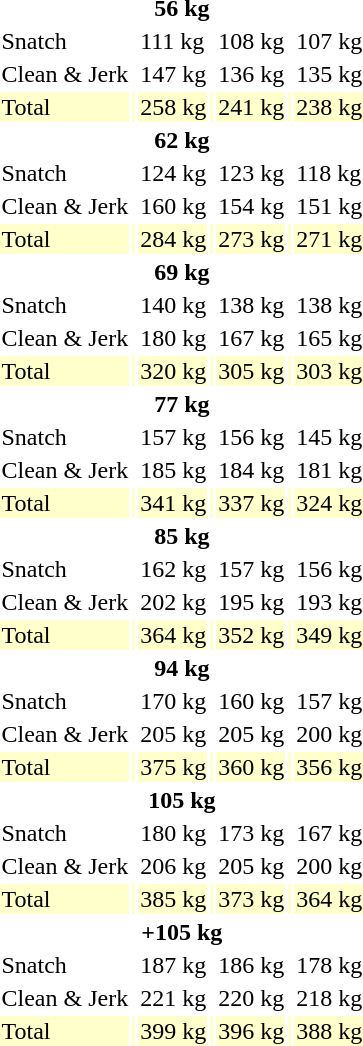<table>
<tr>
<th colspan=7>56 kg</th>
</tr>
<tr>
<td>Snatch</td>
<td></td>
<td>111 kg</td>
<td></td>
<td>108 kg</td>
<td></td>
<td>107 kg</td>
</tr>
<tr>
<td>Clean & Jerk</td>
<td></td>
<td>147 kg</td>
<td></td>
<td>136 kg</td>
<td></td>
<td>135 kg</td>
</tr>
<tr bgcolor=ffffcc>
<td>Total</td>
<td></td>
<td>258 kg</td>
<td></td>
<td>241 kg</td>
<td></td>
<td>238 kg</td>
</tr>
<tr>
<th colspan=7>62 kg</th>
</tr>
<tr>
<td>Snatch</td>
<td></td>
<td>124 kg</td>
<td></td>
<td>123 kg</td>
<td></td>
<td>118 kg</td>
</tr>
<tr>
<td>Clean & Jerk</td>
<td></td>
<td>160 kg</td>
<td></td>
<td>154 kg</td>
<td></td>
<td>151 kg</td>
</tr>
<tr bgcolor=ffffcc>
<td>Total</td>
<td></td>
<td>284 kg</td>
<td></td>
<td>273 kg</td>
<td></td>
<td>271 kg</td>
</tr>
<tr>
<th colspan=7>69 kg</th>
</tr>
<tr>
<td>Snatch</td>
<td></td>
<td>140 kg</td>
<td></td>
<td>138 kg</td>
<td></td>
<td>138 kg</td>
</tr>
<tr>
<td>Clean & Jerk</td>
<td></td>
<td>180 kg</td>
<td></td>
<td>167 kg</td>
<td></td>
<td>165 kg</td>
</tr>
<tr bgcolor=ffffcc>
<td>Total</td>
<td></td>
<td>320 kg</td>
<td></td>
<td>305 kg</td>
<td></td>
<td>303 kg</td>
</tr>
<tr>
<th colspan=7>77 kg</th>
</tr>
<tr>
<td>Snatch</td>
<td></td>
<td>157 kg</td>
<td></td>
<td>156 kg</td>
<td></td>
<td>145 kg</td>
</tr>
<tr>
<td>Clean & Jerk</td>
<td></td>
<td>185 kg</td>
<td></td>
<td>184 kg</td>
<td></td>
<td>181 kg</td>
</tr>
<tr bgcolor=ffffcc>
<td>Total</td>
<td></td>
<td>341 kg</td>
<td></td>
<td>337 kg</td>
<td></td>
<td>324 kg</td>
</tr>
<tr>
<th colspan=7>85 kg</th>
</tr>
<tr>
<td>Snatch</td>
<td></td>
<td>162 kg</td>
<td></td>
<td>157 kg</td>
<td></td>
<td>156 kg</td>
</tr>
<tr>
<td>Clean & Jerk</td>
<td></td>
<td>202 kg</td>
<td></td>
<td>195 kg</td>
<td></td>
<td>193 kg</td>
</tr>
<tr bgcolor=ffffcc>
<td>Total</td>
<td></td>
<td>364 kg</td>
<td></td>
<td>352 kg</td>
<td></td>
<td>349 kg</td>
</tr>
<tr>
<th colspan=7>94 kg</th>
</tr>
<tr>
<td>Snatch</td>
<td></td>
<td>170 kg</td>
<td></td>
<td>160 kg</td>
<td></td>
<td>157 kg</td>
</tr>
<tr>
<td>Clean & Jerk</td>
<td></td>
<td>205 kg</td>
<td></td>
<td>205 kg</td>
<td></td>
<td>200 kg</td>
</tr>
<tr bgcolor=ffffcc>
<td>Total</td>
<td></td>
<td>375 kg</td>
<td></td>
<td>360 kg</td>
<td></td>
<td>356 kg</td>
</tr>
<tr>
<th colspan=7>105 kg</th>
</tr>
<tr>
<td>Snatch</td>
<td></td>
<td>180 kg</td>
<td></td>
<td>173 kg</td>
<td></td>
<td>167 kg</td>
</tr>
<tr>
<td>Clean & Jerk</td>
<td></td>
<td>206 kg</td>
<td></td>
<td>205 kg</td>
<td></td>
<td>200 kg</td>
</tr>
<tr bgcolor=ffffcc>
<td>Total</td>
<td></td>
<td>385 kg</td>
<td></td>
<td>373 kg</td>
<td></td>
<td>364 kg</td>
</tr>
<tr>
<th colspan=7>+105 kg</th>
</tr>
<tr>
<td>Snatch</td>
<td></td>
<td>187 kg</td>
<td></td>
<td>186 kg</td>
<td></td>
<td>178 kg</td>
</tr>
<tr>
<td>Clean & Jerk</td>
<td></td>
<td>221 kg</td>
<td></td>
<td>220 kg</td>
<td></td>
<td>218 kg</td>
</tr>
<tr bgcolor=ffffcc>
<td>Total</td>
<td></td>
<td>399 kg</td>
<td></td>
<td>396 kg</td>
<td></td>
<td>388 kg</td>
</tr>
</table>
